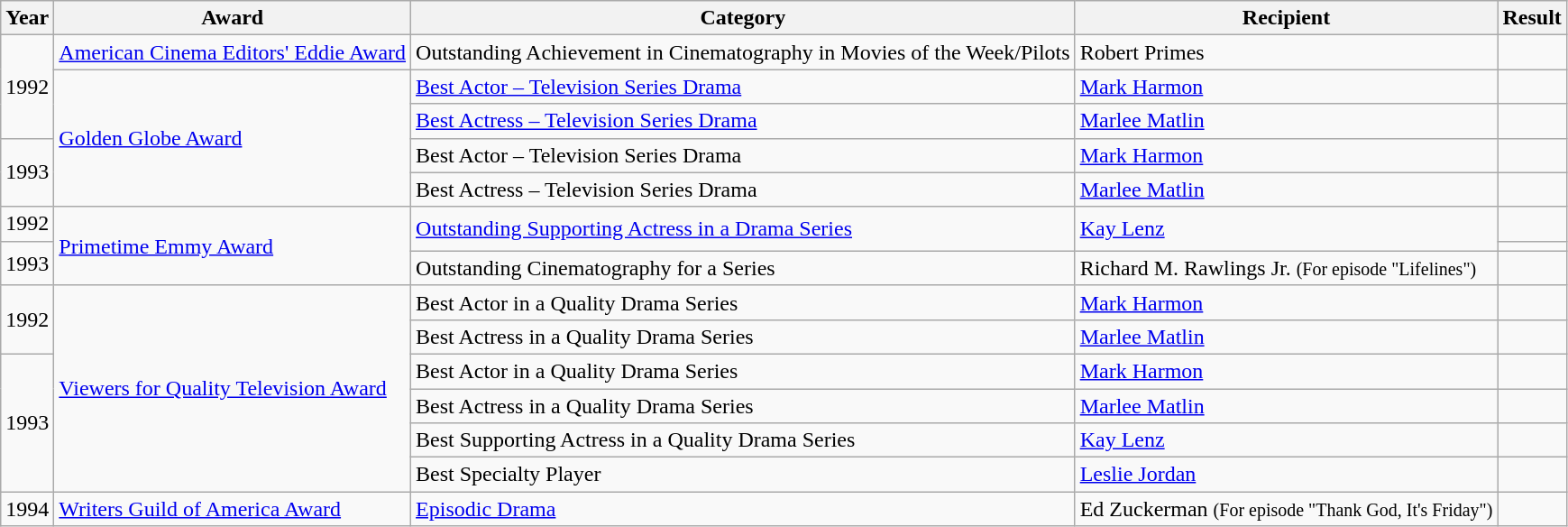<table class="wikitable">
<tr>
<th>Year</th>
<th>Award</th>
<th>Category</th>
<th>Recipient</th>
<th>Result</th>
</tr>
<tr>
<td rowspan=3>1992</td>
<td><a href='#'>American Cinema Editors' Eddie Award</a></td>
<td>Outstanding Achievement in Cinematography in Movies of the Week/Pilots</td>
<td>Robert Primes</td>
<td></td>
</tr>
<tr>
<td rowspan=4><a href='#'>Golden Globe Award</a></td>
<td><a href='#'>Best Actor – Television Series Drama</a></td>
<td><a href='#'>Mark Harmon</a></td>
<td></td>
</tr>
<tr>
<td><a href='#'>Best Actress – Television Series Drama</a></td>
<td><a href='#'>Marlee Matlin</a></td>
<td></td>
</tr>
<tr>
<td rowspan=2>1993</td>
<td>Best Actor – Television Series Drama</td>
<td><a href='#'>Mark Harmon</a></td>
<td></td>
</tr>
<tr>
<td>Best Actress – Television Series Drama</td>
<td><a href='#'>Marlee Matlin</a></td>
<td></td>
</tr>
<tr>
<td>1992</td>
<td rowspan=3><a href='#'>Primetime Emmy Award</a></td>
<td rowspan=2><a href='#'>Outstanding Supporting Actress in a Drama Series</a></td>
<td rowspan=2><a href='#'>Kay Lenz</a></td>
<td></td>
</tr>
<tr>
<td rowspan=2>1993</td>
<td></td>
</tr>
<tr>
<td>Outstanding Cinematography for a Series</td>
<td>Richard M. Rawlings Jr. <small>(For episode "Lifelines")</small></td>
<td></td>
</tr>
<tr>
<td rowspan=2>1992</td>
<td rowspan=6><a href='#'>Viewers for Quality Television Award</a></td>
<td>Best Actor in a Quality Drama Series</td>
<td><a href='#'>Mark Harmon</a></td>
<td></td>
</tr>
<tr>
<td>Best Actress in a Quality Drama Series</td>
<td><a href='#'>Marlee Matlin</a></td>
<td></td>
</tr>
<tr>
<td rowspan=4>1993</td>
<td>Best Actor in a Quality Drama Series</td>
<td><a href='#'>Mark Harmon</a></td>
<td></td>
</tr>
<tr>
<td>Best Actress in a Quality Drama Series</td>
<td><a href='#'>Marlee Matlin</a></td>
<td></td>
</tr>
<tr>
<td>Best Supporting Actress in a Quality Drama Series</td>
<td><a href='#'>Kay Lenz</a></td>
<td></td>
</tr>
<tr>
<td>Best Specialty Player</td>
<td><a href='#'>Leslie Jordan</a></td>
<td></td>
</tr>
<tr>
<td>1994</td>
<td><a href='#'>Writers Guild of America Award</a></td>
<td><a href='#'>Episodic Drama</a></td>
<td>Ed Zuckerman <small>(For episode "Thank God, It's Friday")</small></td>
<td></td>
</tr>
</table>
